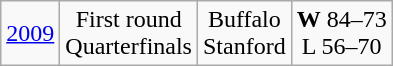<table class="wikitable">
<tr align="center">
<td><a href='#'>2009</a></td>
<td>First round<br>Quarterfinals</td>
<td>Buffalo<br>Stanford</td>
<td><strong>W</strong> 84–73<br>L 56–70</td>
</tr>
</table>
